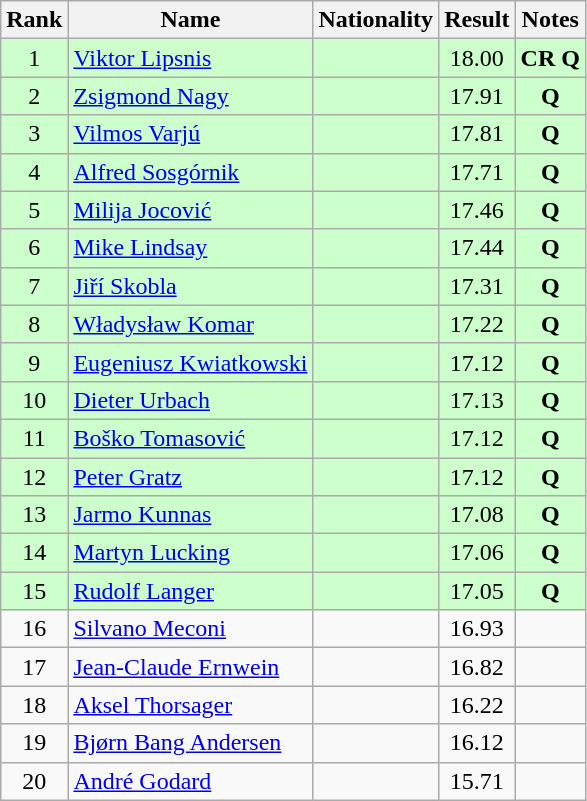<table class="wikitable sortable" style="text-align:center">
<tr>
<th>Rank</th>
<th>Name</th>
<th>Nationality</th>
<th>Result</th>
<th>Notes</th>
</tr>
<tr bgcolor=ccffcc>
<td>1</td>
<td align=left><a href='#'>Viktor Lipsnis</a></td>
<td align=left></td>
<td>18.00</td>
<td><strong>CR Q</strong></td>
</tr>
<tr bgcolor=ccffcc>
<td>2</td>
<td align=left><a href='#'>Zsigmond Nagy</a></td>
<td align=left></td>
<td>17.91</td>
<td><strong>Q</strong></td>
</tr>
<tr bgcolor=ccffcc>
<td>3</td>
<td align=left><a href='#'>Vilmos Varjú</a></td>
<td align=left></td>
<td>17.81</td>
<td><strong>Q</strong></td>
</tr>
<tr bgcolor=ccffcc>
<td>4</td>
<td align=left><a href='#'>Alfred Sosgórnik</a></td>
<td align=left></td>
<td>17.71</td>
<td><strong>Q</strong></td>
</tr>
<tr bgcolor=ccffcc>
<td>5</td>
<td align=left><a href='#'>Milija Jocović</a></td>
<td align=left></td>
<td>17.46</td>
<td><strong>Q</strong></td>
</tr>
<tr bgcolor=ccffcc>
<td>6</td>
<td align=left><a href='#'>Mike Lindsay</a></td>
<td align=left></td>
<td>17.44</td>
<td><strong>Q</strong></td>
</tr>
<tr bgcolor=ccffcc>
<td>7</td>
<td align=left><a href='#'>Jiří Skobla</a></td>
<td align=left></td>
<td>17.31</td>
<td><strong>Q</strong></td>
</tr>
<tr bgcolor=ccffcc>
<td>8</td>
<td align=left><a href='#'>Władysław Komar</a></td>
<td align=left></td>
<td>17.22</td>
<td><strong>Q</strong></td>
</tr>
<tr bgcolor=ccffcc>
<td>9</td>
<td align=left><a href='#'>Eugeniusz Kwiatkowski</a></td>
<td align=left></td>
<td>17.12</td>
<td><strong>Q</strong></td>
</tr>
<tr bgcolor=ccffcc>
<td>10</td>
<td align=left><a href='#'>Dieter Urbach</a></td>
<td align=left></td>
<td>17.13</td>
<td><strong>Q</strong></td>
</tr>
<tr bgcolor=ccffcc>
<td>11</td>
<td align=left><a href='#'>Boško Tomasović</a></td>
<td align=left></td>
<td>17.12</td>
<td><strong>Q</strong></td>
</tr>
<tr bgcolor=ccffcc>
<td>12</td>
<td align=left><a href='#'>Peter Gratz</a></td>
<td align=left></td>
<td>17.12</td>
<td><strong>Q</strong></td>
</tr>
<tr bgcolor=ccffcc>
<td>13</td>
<td align=left><a href='#'>Jarmo Kunnas</a></td>
<td align=left></td>
<td>17.08</td>
<td><strong>Q</strong></td>
</tr>
<tr bgcolor=ccffcc>
<td>14</td>
<td align=left><a href='#'>Martyn Lucking</a></td>
<td align=left></td>
<td>17.06</td>
<td><strong>Q</strong></td>
</tr>
<tr bgcolor=ccffcc>
<td>15</td>
<td align=left><a href='#'>Rudolf Langer</a></td>
<td align=left></td>
<td>17.05</td>
<td><strong>Q</strong></td>
</tr>
<tr>
<td>16</td>
<td align=left><a href='#'>Silvano Meconi</a></td>
<td align=left></td>
<td>16.93</td>
<td></td>
</tr>
<tr>
<td>17</td>
<td align=left><a href='#'>Jean-Claude Ernwein</a></td>
<td align=left></td>
<td>16.82</td>
<td></td>
</tr>
<tr>
<td>18</td>
<td align=left><a href='#'>Aksel Thorsager</a></td>
<td align=left></td>
<td>16.22</td>
<td></td>
</tr>
<tr>
<td>19</td>
<td align=left><a href='#'>Bjørn Bang Andersen</a></td>
<td align=left></td>
<td>16.12</td>
<td></td>
</tr>
<tr>
<td>20</td>
<td align=left><a href='#'>André Godard</a></td>
<td align=left></td>
<td>15.71</td>
<td></td>
</tr>
</table>
